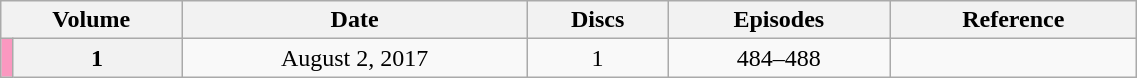<table class="wikitable" style="text-align: center; width: 60%;">
<tr>
<th colspan="2">Volume</th>
<th scope="col">Date</th>
<th scope="col">Discs</th>
<th scope="col">Episodes</th>
<th scope="col">Reference</th>
</tr>
<tr>
<td rowspan="2" width="1%" style="background: #FA98C0;"></td>
<th scope="row">1</th>
<td>August 2, 2017</td>
<td>1</td>
<td>484–488</td>
<td></td>
</tr>
</table>
